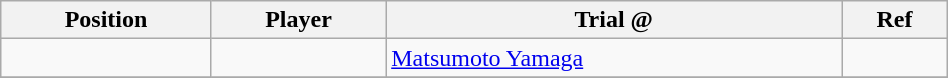<table class="wikitable sortable" style="width:50%; text-align:center; font-size:100%; text-align:left;">
<tr>
<th>Position</th>
<th>Player</th>
<th>Trial @</th>
<th>Ref</th>
</tr>
<tr>
<td></td>
<td></td>
<td> <a href='#'>Matsumoto Yamaga</a></td>
<td></td>
</tr>
<tr>
</tr>
</table>
